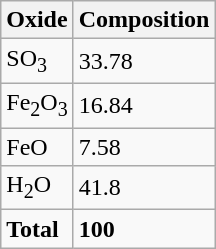<table class="wikitable">
<tr>
<th>Oxide</th>
<th>Composition</th>
</tr>
<tr>
<td>SO<sub>3</sub></td>
<td>33.78</td>
</tr>
<tr>
<td>Fe<sub>2</sub>O<sub>3</sub></td>
<td>16.84</td>
</tr>
<tr>
<td>FeO</td>
<td>7.58</td>
</tr>
<tr>
<td>H<sub>2</sub>O</td>
<td>41.8</td>
</tr>
<tr>
<td><strong>Total</strong></td>
<td><strong>100</strong></td>
</tr>
</table>
